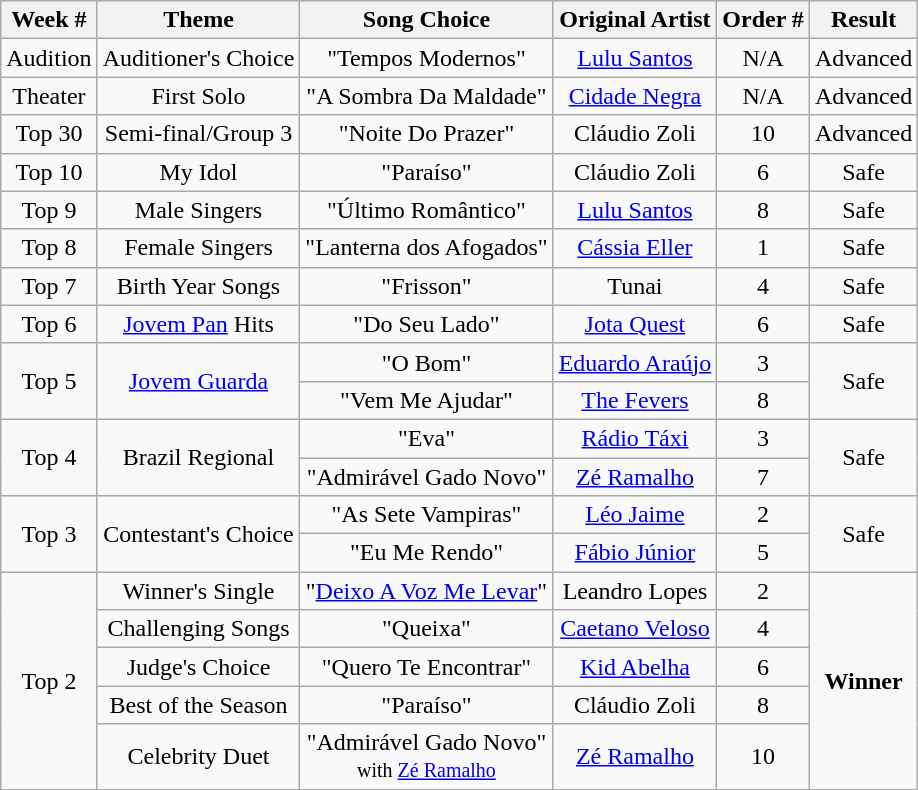<table class="wikitable" style="text-align: center;">
<tr>
<th>Week #</th>
<th>Theme</th>
<th>Song Choice</th>
<th>Original Artist</th>
<th>Order #</th>
<th>Result</th>
</tr>
<tr>
<td>Audition</td>
<td>Auditioner's Choice</td>
<td>"Tempos Modernos"</td>
<td><a href='#'>Lulu Santos</a></td>
<td>N/A</td>
<td>Advanced</td>
</tr>
<tr>
<td>Theater</td>
<td>First Solo</td>
<td>"A Sombra Da Maldade"</td>
<td><a href='#'>Cidade Negra</a></td>
<td>N/A</td>
<td>Advanced</td>
</tr>
<tr>
<td>Top 30</td>
<td>Semi-final/Group 3</td>
<td>"Noite Do Prazer"</td>
<td>Cláudio Zoli</td>
<td>10</td>
<td>Advanced</td>
</tr>
<tr>
<td>Top 10</td>
<td>My Idol</td>
<td>"Paraíso"</td>
<td>Cláudio Zoli</td>
<td>6</td>
<td>Safe</td>
</tr>
<tr>
<td>Top 9</td>
<td>Male Singers</td>
<td>"Último Romântico"</td>
<td><a href='#'>Lulu Santos</a></td>
<td>8</td>
<td>Safe</td>
</tr>
<tr>
<td>Top 8</td>
<td>Female Singers</td>
<td>"Lanterna dos Afogados"</td>
<td><a href='#'>Cássia Eller</a></td>
<td>1</td>
<td>Safe</td>
</tr>
<tr>
<td>Top 7</td>
<td>Birth Year Songs</td>
<td>"Frisson"</td>
<td>Tunai</td>
<td>4</td>
<td>Safe</td>
</tr>
<tr>
<td>Top 6</td>
<td><a href='#'>Jovem Pan</a> Hits</td>
<td>"Do Seu Lado"</td>
<td><a href='#'>Jota Quest</a></td>
<td>6</td>
<td>Safe</td>
</tr>
<tr>
<td rowspan=2>Top 5</td>
<td rowspan=2><a href='#'>Jovem Guarda</a></td>
<td>"O Bom"</td>
<td><a href='#'>Eduardo Araújo</a></td>
<td>3</td>
<td rowspan=2>Safe</td>
</tr>
<tr>
<td>"Vem Me Ajudar"</td>
<td><a href='#'>The Fevers</a></td>
<td>8</td>
</tr>
<tr>
<td rowspan=2>Top 4</td>
<td rowspan=2>Brazil Regional</td>
<td>"Eva"</td>
<td><a href='#'>Rádio Táxi</a></td>
<td>3</td>
<td rowspan=2>Safe</td>
</tr>
<tr>
<td>"Admirável Gado Novo"</td>
<td><a href='#'>Zé Ramalho</a></td>
<td>7</td>
</tr>
<tr>
<td rowspan=2>Top 3</td>
<td rowspan=2>Contestant's Choice</td>
<td>"As Sete Vampiras"</td>
<td><a href='#'>Léo Jaime</a></td>
<td>2</td>
<td rowspan=2>Safe</td>
</tr>
<tr>
<td>"Eu Me Rendo"</td>
<td><a href='#'>Fábio Júnior</a></td>
<td>5</td>
</tr>
<tr>
<td rowspan=5>Top 2</td>
<td>Winner's Single</td>
<td>"<a href='#'>Deixo A Voz Me Levar</a>"</td>
<td>Leandro Lopes</td>
<td>2</td>
<td rowspan=5><strong>Winner</strong></td>
</tr>
<tr>
<td>Challenging Songs</td>
<td>"Queixa"</td>
<td><a href='#'>Caetano Veloso</a></td>
<td>4</td>
</tr>
<tr>
<td>Judge's Choice</td>
<td>"Quero Te Encontrar"</td>
<td><a href='#'>Kid Abelha</a></td>
<td>6</td>
</tr>
<tr>
<td>Best of the Season</td>
<td>"Paraíso"</td>
<td>Cláudio Zoli</td>
<td>8</td>
</tr>
<tr>
<td>Celebrity Duet</td>
<td>"Admirável Gado Novo"<br><small>with <a href='#'>Zé Ramalho</a></small></td>
<td><a href='#'>Zé Ramalho</a></td>
<td>10</td>
</tr>
</table>
